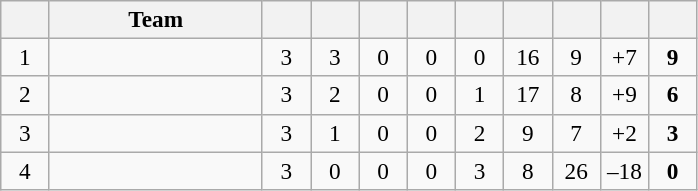<table class="wikitable" style="text-align: center; font-size: 97%;">
<tr>
<th width="25"></th>
<th width="135">Team</th>
<th width="25"></th>
<th width="25"></th>
<th width="25"></th>
<th width="25"></th>
<th width="25"></th>
<th width="25"></th>
<th width="25"></th>
<th width="25"></th>
<th width="25"></th>
</tr>
<tr>
<td>1</td>
<td align=left></td>
<td>3</td>
<td>3</td>
<td>0</td>
<td>0</td>
<td>0</td>
<td>16</td>
<td>9</td>
<td>+7</td>
<td><strong>9</strong></td>
</tr>
<tr>
<td>2</td>
<td align=left></td>
<td>3</td>
<td>2</td>
<td>0</td>
<td>0</td>
<td>1</td>
<td>17</td>
<td>8</td>
<td>+9</td>
<td><strong>6</strong></td>
</tr>
<tr>
<td>3</td>
<td align=left></td>
<td>3</td>
<td>1</td>
<td>0</td>
<td>0</td>
<td>2</td>
<td>9</td>
<td>7</td>
<td>+2</td>
<td><strong>3</strong></td>
</tr>
<tr>
<td>4</td>
<td align=left></td>
<td>3</td>
<td>0</td>
<td>0</td>
<td>0</td>
<td>3</td>
<td>8</td>
<td>26</td>
<td>–18</td>
<td><strong>0</strong></td>
</tr>
</table>
